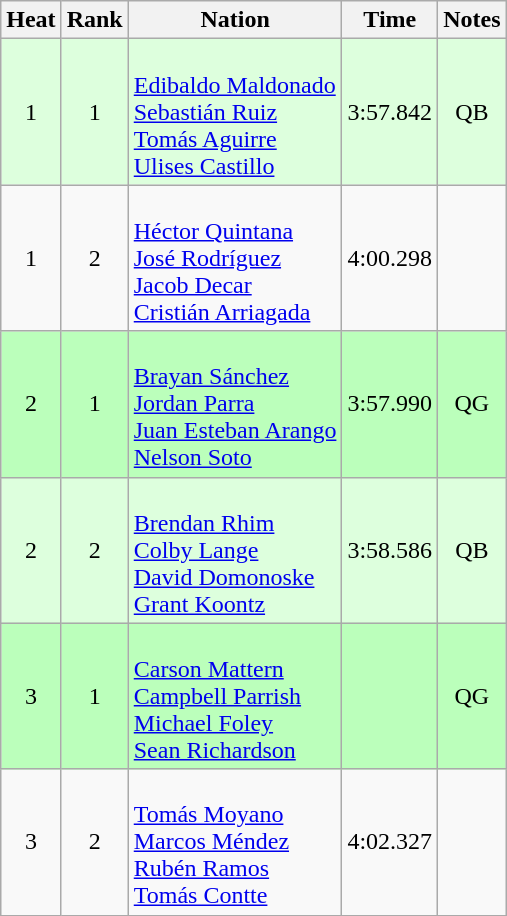<table class="wikitable sortable" style="text-align:center">
<tr>
<th>Heat</th>
<th>Rank</th>
<th>Nation</th>
<th>Time</th>
<th>Notes</th>
</tr>
<tr bgcolor=ddffdd>
<td>1</td>
<td>1</td>
<td align=left><br><a href='#'>Edibaldo Maldonado</a><br><a href='#'>Sebastián Ruiz</a><br><a href='#'>Tomás Aguirre</a><br><a href='#'>Ulises Castillo</a></td>
<td>3:57.842</td>
<td>QB</td>
</tr>
<tr>
<td>1</td>
<td>2</td>
<td align=left><br><a href='#'>Héctor Quintana</a><br><a href='#'>José Rodríguez</a><br><a href='#'>Jacob Decar</a><br><a href='#'>Cristián Arriagada</a></td>
<td>4:00.298</td>
<td></td>
</tr>
<tr bgcolor=bbffbb>
<td>2</td>
<td>1</td>
<td align=left><br><a href='#'>Brayan Sánchez</a><br><a href='#'>Jordan Parra</a><br><a href='#'>Juan Esteban Arango</a><br><a href='#'>Nelson Soto</a></td>
<td>3:57.990</td>
<td>QG</td>
</tr>
<tr bgcolor=ddffdd>
<td>2</td>
<td>2</td>
<td align=left><br><a href='#'>Brendan Rhim</a><br><a href='#'>Colby Lange</a><br><a href='#'>David Domonoske</a><br><a href='#'>Grant Koontz</a></td>
<td>3:58.586</td>
<td>QB</td>
</tr>
<tr bgcolor=bbffbb>
<td>3</td>
<td>1</td>
<td align=left><br><a href='#'>Carson Mattern</a><br><a href='#'>Campbell Parrish</a><br><a href='#'>Michael Foley</a><br><a href='#'>Sean Richardson</a></td>
<td></td>
<td>QG</td>
</tr>
<tr>
<td>3</td>
<td>2</td>
<td align=left><br><a href='#'>Tomás Moyano</a><br><a href='#'>Marcos Méndez</a><br><a href='#'>Rubén Ramos</a><br><a href='#'>Tomás Contte</a></td>
<td>4:02.327</td>
<td></td>
</tr>
</table>
